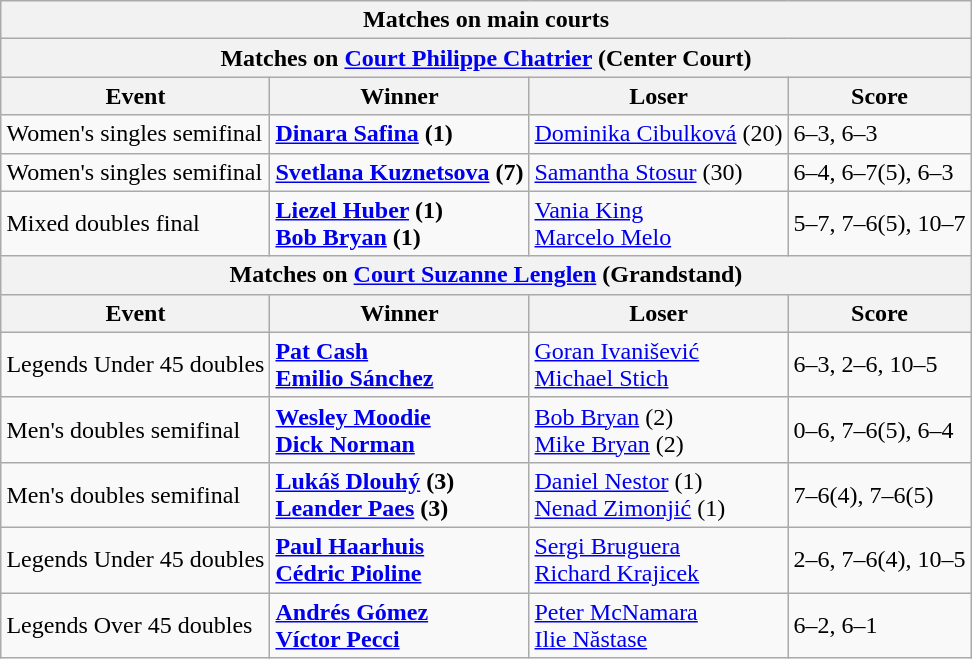<table class="wikitable collapsible uncollapsed" style="margin:auto;">
<tr>
<th colspan="4" style="white-space:nowrap;"><strong>Matches on main courts</strong></th>
</tr>
<tr>
<th colspan="4">Matches on <a href='#'>Court Philippe Chatrier</a> (Center Court)</th>
</tr>
<tr>
<th>Event</th>
<th>Winner</th>
<th>Loser</th>
<th>Score</th>
</tr>
<tr>
<td>Women's singles semifinal</td>
<td> <strong><a href='#'>Dinara Safina</a> (1)</strong></td>
<td> <a href='#'>Dominika Cibulková</a> (20)</td>
<td>6–3, 6–3</td>
</tr>
<tr>
<td>Women's singles semifinal</td>
<td> <strong><a href='#'>Svetlana Kuznetsova</a> (7)</strong></td>
<td> <a href='#'>Samantha Stosur</a> (30)</td>
<td>6–4, 6–7(5), 6–3</td>
</tr>
<tr>
<td>Mixed doubles final</td>
<td> <strong><a href='#'>Liezel Huber</a> (1)<br>   <a href='#'>Bob Bryan</a> (1)</strong></td>
<td> <a href='#'>Vania King</a><br>   <a href='#'>Marcelo Melo</a></td>
<td>5–7, 7–6(5), 10–7</td>
</tr>
<tr>
<th colspan="4">Matches on <a href='#'>Court Suzanne Lenglen</a> (Grandstand)</th>
</tr>
<tr>
<th>Event</th>
<th>Winner</th>
<th>Loser</th>
<th>Score</th>
</tr>
<tr>
<td>Legends Under 45 doubles</td>
<td> <strong><a href='#'>Pat Cash</a><br>   <a href='#'>Emilio Sánchez</a></strong></td>
<td> <a href='#'>Goran Ivanišević</a><br>   <a href='#'>Michael Stich</a></td>
<td>6–3, 2–6, 10–5</td>
</tr>
<tr>
<td>Men's doubles semifinal</td>
<td> <strong><a href='#'>Wesley Moodie</a><br>   <a href='#'>Dick Norman</a></strong></td>
<td> <a href='#'>Bob Bryan</a> (2)<br>   <a href='#'>Mike Bryan</a> (2)</td>
<td>0–6, 7–6(5), 6–4</td>
</tr>
<tr>
<td>Men's doubles semifinal</td>
<td> <strong><a href='#'>Lukáš Dlouhý</a> (3)<br>   <a href='#'>Leander Paes</a> (3)</strong></td>
<td> <a href='#'>Daniel Nestor</a> (1)<br>   <a href='#'>Nenad Zimonjić</a> (1)</td>
<td>7–6(4), 7–6(5)</td>
</tr>
<tr>
<td>Legends Under 45 doubles</td>
<td> <strong><a href='#'>Paul Haarhuis</a><br>   <a href='#'>Cédric Pioline</a></strong></td>
<td> <a href='#'>Sergi Bruguera</a><br>   <a href='#'>Richard Krajicek</a></td>
<td>2–6, 7–6(4), 10–5</td>
</tr>
<tr>
<td>Legends Over 45 doubles</td>
<td> <strong><a href='#'>Andrés Gómez</a><br>   <a href='#'>Víctor Pecci</a></strong></td>
<td> <a href='#'>Peter McNamara</a><br>   <a href='#'>Ilie Năstase</a></td>
<td>6–2, 6–1</td>
</tr>
</table>
